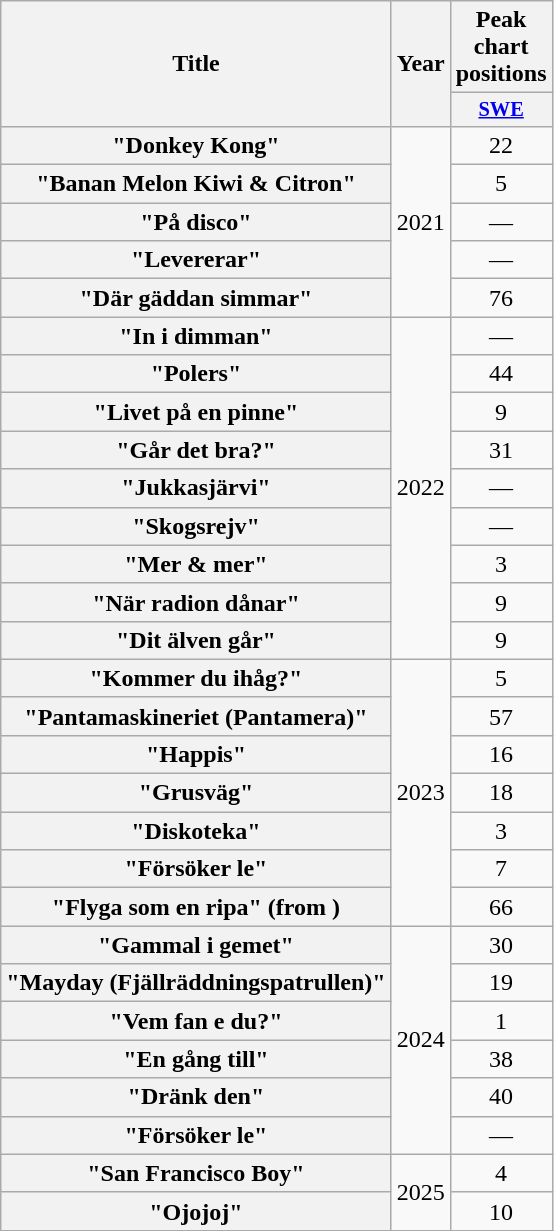<table class="wikitable plainrowheaders" style="text-align:center;">
<tr>
<th scope="col" rowspan="2">Title</th>
<th scope="col" rowspan="2">Year</th>
<th scope="col" colspan="1">Peak chart positions</th>
</tr>
<tr>
<th scope="col" style="width:3em;font-size:85%;"><a href='#'>SWE</a><br></th>
</tr>
<tr>
<th scope="row">"Donkey Kong"</th>
<td rowspan="5">2021</td>
<td>22</td>
</tr>
<tr>
<th scope="row">"Banan Melon Kiwi & Citron"</th>
<td>5</td>
</tr>
<tr>
<th scope="row">"På disco"</th>
<td>—</td>
</tr>
<tr>
<th scope="row">"Levererar"</th>
<td>—</td>
</tr>
<tr>
<th scope="row">"Där gäddan simmar"</th>
<td>76</td>
</tr>
<tr>
<th scope="row">"In i dimman"</th>
<td rowspan="9">2022</td>
<td>—</td>
</tr>
<tr>
<th scope="row">"Polers"</th>
<td>44</td>
</tr>
<tr>
<th scope="row">"Livet på en pinne"</th>
<td>9</td>
</tr>
<tr>
<th scope="row">"Går det bra?"</th>
<td>31</td>
</tr>
<tr>
<th scope="row">"Jukkasjärvi"</th>
<td>—</td>
</tr>
<tr>
<th scope="row">"Skogsrejv"</th>
<td>—</td>
</tr>
<tr>
<th scope="row">"Mer & mer"</th>
<td>3</td>
</tr>
<tr>
<th scope="row">"När radion dånar"</th>
<td>9</td>
</tr>
<tr>
<th scope="row">"Dit älven går"</th>
<td>9</td>
</tr>
<tr>
<th scope="row">"Kommer du ihåg?"</th>
<td rowspan="7">2023</td>
<td>5</td>
</tr>
<tr>
<th scope="row">"Pantamaskineriet (Pantamera)"</th>
<td>57</td>
</tr>
<tr>
<th scope="row">"Happis"</th>
<td>16</td>
</tr>
<tr>
<th scope="row">"Grusväg"</th>
<td>18</td>
</tr>
<tr>
<th scope="row">"Diskoteka"</th>
<td>3</td>
</tr>
<tr>
<th scope="row">"Försöker le"</th>
<td>7</td>
</tr>
<tr>
<th scope="row">"Flyga som en ripa" (from )</th>
<td>66</td>
</tr>
<tr>
<th scope="row">"Gammal i gemet"</th>
<td rowspan="6">2024</td>
<td>30</td>
</tr>
<tr>
<th scope="row">"Mayday (Fjällräddningspatrullen)"</th>
<td>19</td>
</tr>
<tr>
<th scope="row">"Vem fan e du?"<br></th>
<td>1<br></td>
</tr>
<tr>
<th scope="row">"En gång till"</th>
<td>38</td>
</tr>
<tr>
<th scope="row">"Dränk den"</th>
<td>40</td>
</tr>
<tr>
<th scope="row">"Försöker le"<br></th>
<td>—</td>
</tr>
<tr>
<th scope="row">"San Francisco Boy"<br></th>
<td rowspan="2">2025</td>
<td>4<br></td>
</tr>
<tr>
<th scope="row">"Ojojoj"</th>
<td>10<br></td>
</tr>
</table>
